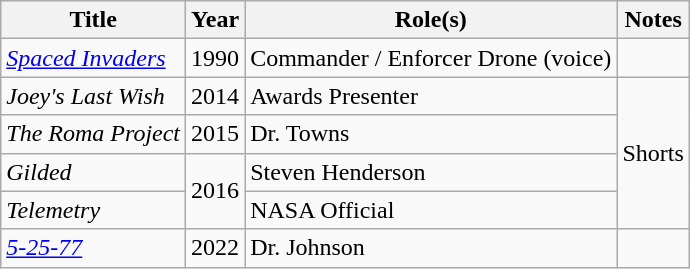<table class="wikitable">
<tr>
<th>Title</th>
<th>Year</th>
<th>Role(s)</th>
<th>Notes</th>
</tr>
<tr>
<td><em><a href='#'>Spaced Invaders</a></em></td>
<td>1990</td>
<td>Commander / Enforcer Drone (voice)</td>
<td></td>
</tr>
<tr>
<td><em>Joey's Last Wish</em></td>
<td>2014</td>
<td>Awards Presenter</td>
<td rowspan="4">Shorts</td>
</tr>
<tr>
<td><em>The Roma Project</em></td>
<td>2015</td>
<td>Dr. Towns</td>
</tr>
<tr>
<td><em>Gilded</em></td>
<td rowspan="2">2016</td>
<td>Steven Henderson</td>
</tr>
<tr>
<td><em>Telemetry</em></td>
<td>NASA Official</td>
</tr>
<tr>
<td><em><a href='#'>5-25-77</a></em></td>
<td>2022</td>
<td>Dr. Johnson</td>
<td></td>
</tr>
</table>
